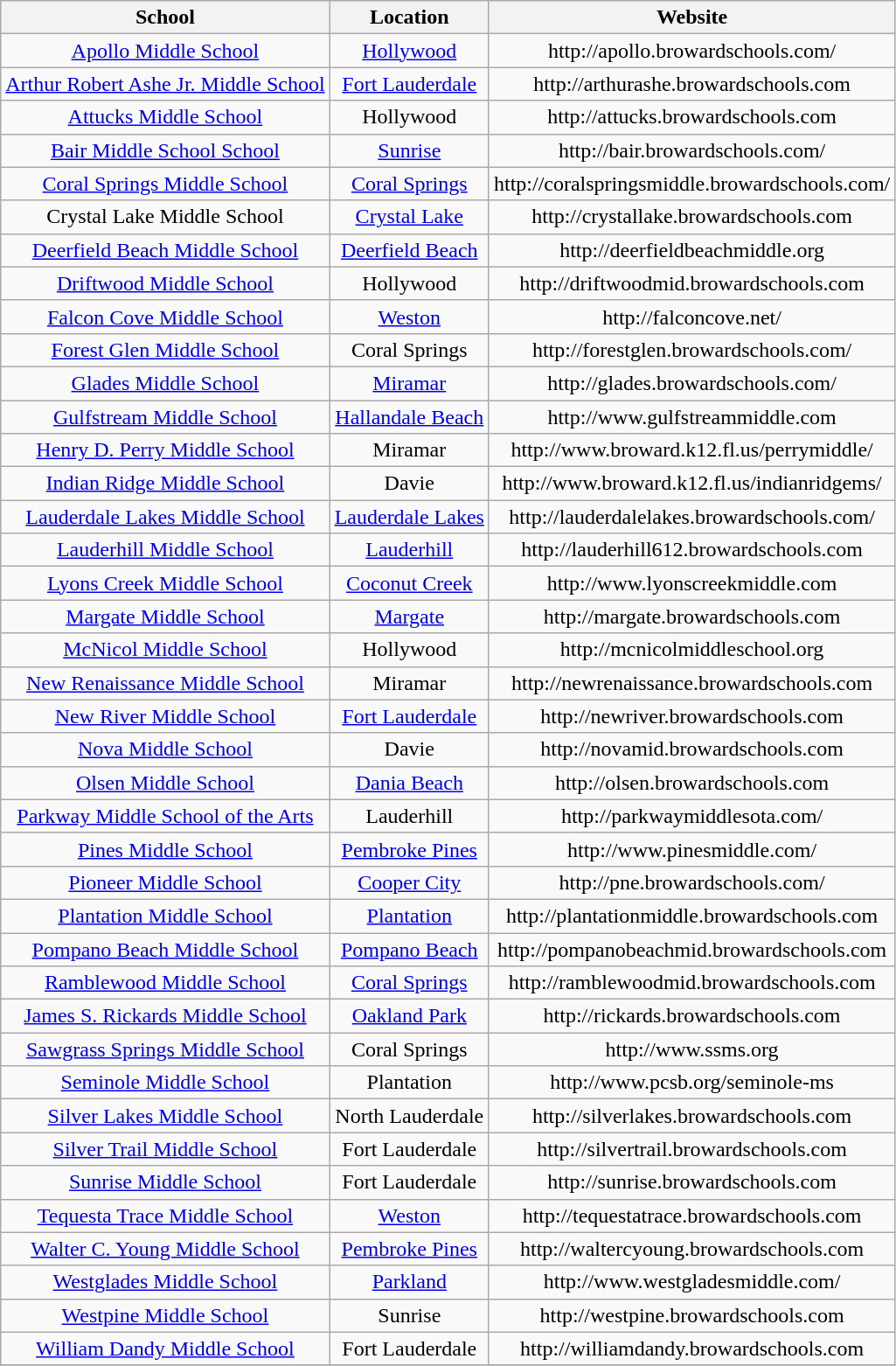<table class="wikitable" style="text-align:center">
<tr>
<th>School</th>
<th>Location</th>
<th>Website</th>
</tr>
<tr>
<td><a href='#'>Apollo Middle School</a></td>
<td><a href='#'>Hollywood</a></td>
<td>http://apollo.browardschools.com/</td>
</tr>
<tr>
<td><a href='#'>Arthur Robert Ashe Jr. Middle School</a></td>
<td><a href='#'>Fort Lauderdale</a></td>
<td>http://arthurashe.browardschools.com</td>
</tr>
<tr>
<td><a href='#'>Attucks Middle School</a></td>
<td>Hollywood</td>
<td>http://attucks.browardschools.com</td>
</tr>
<tr>
<td><a href='#'>Bair Middle School School</a></td>
<td><a href='#'>Sunrise</a></td>
<td>http://bair.browardschools.com/</td>
</tr>
<tr>
<td><a href='#'>Coral Springs Middle School</a></td>
<td><a href='#'>Coral Springs</a></td>
<td>http://coralspringsmiddle.browardschools.com/</td>
</tr>
<tr>
<td>Crystal Lake Middle School</td>
<td><a href='#'>Crystal Lake</a></td>
<td>http://crystallake.browardschools.com</td>
</tr>
<tr>
<td><a href='#'>Deerfield Beach Middle School</a></td>
<td><a href='#'>Deerfield Beach</a></td>
<td>http://deerfieldbeachmiddle.org</td>
</tr>
<tr>
<td><a href='#'>Driftwood Middle School</a></td>
<td>Hollywood</td>
<td>http://driftwoodmid.browardschools.com</td>
</tr>
<tr>
<td><a href='#'>Falcon Cove Middle School</a></td>
<td><a href='#'>Weston</a></td>
<td>http://falconcove.net/</td>
</tr>
<tr>
<td><a href='#'>Forest Glen Middle School</a></td>
<td>Coral Springs</td>
<td>http://forestglen.browardschools.com/</td>
</tr>
<tr>
<td><a href='#'>Glades Middle School</a></td>
<td><a href='#'>Miramar</a></td>
<td>http://glades.browardschools.com/</td>
</tr>
<tr>
<td><a href='#'>Gulfstream Middle School</a></td>
<td><a href='#'>Hallandale Beach</a></td>
<td>http://www.gulfstreammiddle.com</td>
</tr>
<tr>
<td><a href='#'>Henry D. Perry Middle School</a></td>
<td>Miramar</td>
<td>http://www.broward.k12.fl.us/perrymiddle/</td>
</tr>
<tr>
<td><a href='#'>Indian Ridge Middle School</a></td>
<td>Davie</td>
<td>http://www.broward.k12.fl.us/indianridgems/</td>
</tr>
<tr>
<td><a href='#'>Lauderdale Lakes Middle School</a></td>
<td><a href='#'>Lauderdale Lakes</a></td>
<td>http://lauderdalelakes.browardschools.com/</td>
</tr>
<tr>
<td><a href='#'>Lauderhill Middle School</a></td>
<td><a href='#'>Lauderhill</a></td>
<td>http://lauderhill612.browardschools.com</td>
</tr>
<tr>
<td><a href='#'>Lyons Creek Middle School</a></td>
<td><a href='#'>Coconut Creek</a></td>
<td>http://www.lyonscreekmiddle.com</td>
</tr>
<tr>
<td><a href='#'>Margate Middle School</a></td>
<td><a href='#'>Margate</a></td>
<td>http://margate.browardschools.com</td>
</tr>
<tr>
<td><a href='#'>McNicol Middle School</a></td>
<td>Hollywood</td>
<td>http://mcnicolmiddleschool.org</td>
</tr>
<tr>
<td><a href='#'>New Renaissance Middle School</a></td>
<td>Miramar</td>
<td>http://newrenaissance.browardschools.com</td>
</tr>
<tr>
<td><a href='#'>New River Middle School</a></td>
<td><a href='#'>Fort Lauderdale</a></td>
<td>http://newriver.browardschools.com</td>
</tr>
<tr>
<td><a href='#'>Nova Middle School</a></td>
<td>Davie</td>
<td>http://novamid.browardschools.com</td>
</tr>
<tr>
<td><a href='#'>Olsen Middle School</a></td>
<td><a href='#'>Dania Beach</a></td>
<td>http://olsen.browardschools.com</td>
</tr>
<tr>
<td><a href='#'>Parkway Middle School of the Arts</a></td>
<td>Lauderhill</td>
<td>http://parkwaymiddlesota.com/</td>
</tr>
<tr>
<td><a href='#'>Pines Middle School</a></td>
<td><a href='#'>Pembroke Pines</a></td>
<td>http://www.pinesmiddle.com/</td>
</tr>
<tr>
<td><a href='#'>Pioneer Middle School</a></td>
<td><a href='#'>Cooper City</a></td>
<td>http://pne.browardschools.com/</td>
</tr>
<tr>
<td><a href='#'>Plantation Middle School</a></td>
<td><a href='#'>Plantation</a></td>
<td>http://plantationmiddle.browardschools.com</td>
</tr>
<tr>
<td><a href='#'>Pompano Beach Middle School</a></td>
<td><a href='#'>Pompano Beach</a></td>
<td>http://pompanobeachmid.browardschools.com</td>
</tr>
<tr>
<td><a href='#'>Ramblewood Middle School</a></td>
<td><a href='#'>Coral Springs</a></td>
<td>http://ramblewoodmid.browardschools.com</td>
</tr>
<tr>
<td><a href='#'>James S. Rickards Middle School</a></td>
<td><a href='#'>Oakland Park</a></td>
<td>http://rickards.browardschools.com</td>
</tr>
<tr>
<td><a href='#'>Sawgrass Springs Middle School</a></td>
<td>Coral Springs</td>
<td>http://www.ssms.org</td>
</tr>
<tr>
<td><a href='#'>Seminole Middle School</a></td>
<td>Plantation</td>
<td>http://www.pcsb.org/seminole-ms</td>
</tr>
<tr>
<td><a href='#'>Silver Lakes Middle School</a></td>
<td>North Lauderdale</td>
<td>http://silverlakes.browardschools.com</td>
</tr>
<tr>
<td><a href='#'>Silver Trail Middle School</a></td>
<td>Fort Lauderdale</td>
<td>http://silvertrail.browardschools.com</td>
</tr>
<tr>
<td><a href='#'>Sunrise Middle School</a></td>
<td>Fort Lauderdale</td>
<td>http://sunrise.browardschools.com</td>
</tr>
<tr>
<td><a href='#'>Tequesta Trace Middle School</a></td>
<td><a href='#'>Weston</a></td>
<td>http://tequestatrace.browardschools.com</td>
</tr>
<tr>
<td><a href='#'>Walter C. Young Middle School</a></td>
<td><a href='#'>Pembroke Pines</a></td>
<td>http://waltercyoung.browardschools.com</td>
</tr>
<tr>
<td><a href='#'>Westglades Middle School</a></td>
<td><a href='#'>Parkland</a></td>
<td>http://www.westgladesmiddle.com/</td>
</tr>
<tr>
<td><a href='#'>Westpine Middle School</a></td>
<td Sunrise, Florida>Sunrise</td>
<td>http://westpine.browardschools.com</td>
</tr>
<tr>
<td><a href='#'>William Dandy Middle School</a></td>
<td>Fort Lauderdale</td>
<td>http://williamdandy.browardschools.com</td>
</tr>
<tr>
</tr>
</table>
